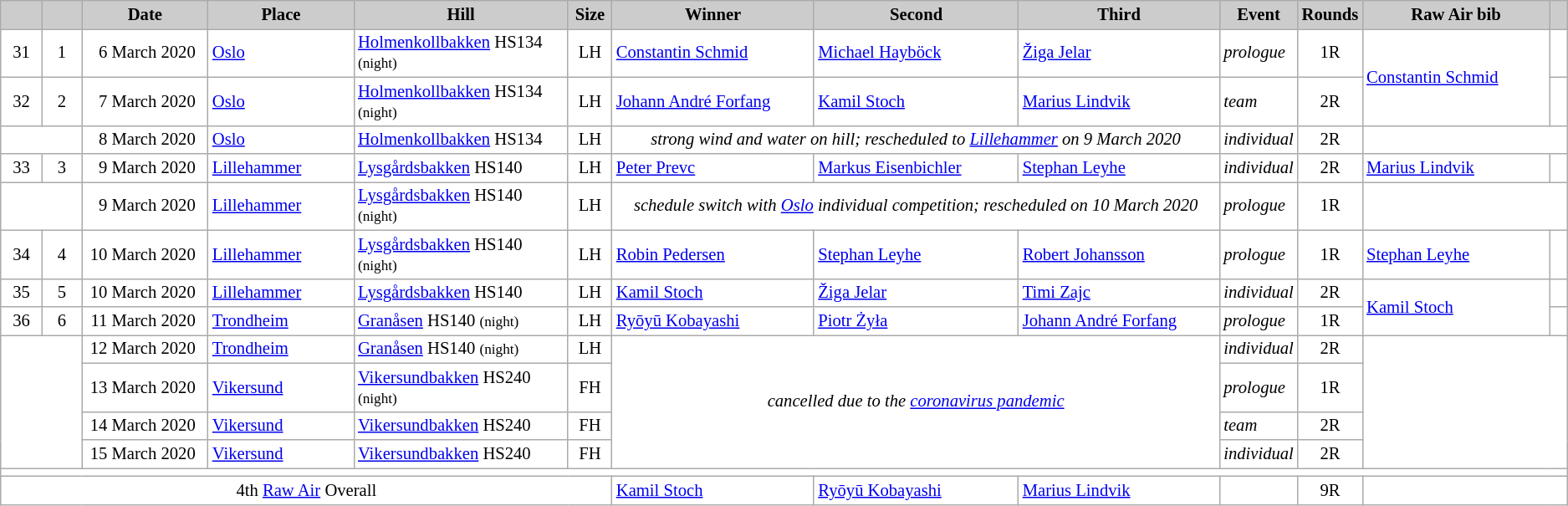<table class="wikitable plainrowheaders" style="background:#fff; font-size:86%; line-height:16px; border:gray solid 1px; border-collapse:collapse;">
<tr style="background:#ccc; text-align:center;">
<th scope="col" style="background:#ccc;" width=30px;"></th>
<th scope="col" style="background:#ccc;" width=30px;"></th>
<th scope="col" style="background:#ccc;" width=110px;">Date</th>
<th scope="col" style="background:#ccc;" width=120px;">Place</th>
<th scope="col" style="background:#ccc;" width=180px;">Hill</th>
<th scope="col" style="background:#ccc;" width=30px;">Size</th>
<th scope="col" style="background:#ccc;" width=180px;">Winner</th>
<th scope="col" style="background:#ccc;" width=180px;">Second</th>
<th scope="col" style="background:#ccc;" width=180px;">Third</th>
<th scope="col" style="background:#ccc;" width=52px;">Event</th>
<th scope="col" style="background:#ccc;" width=45px;">Rounds</th>
<th scope="col" style="background:#ccc;" width=165px;">Raw Air bib</th>
<th scope="col" style="background:#ccc;" width=10px;"></th>
</tr>
<tr>
<td align=center>31</td>
<td align=center>1</td>
<td align=right>6 March 2020  </td>
<td> <a href='#'>Oslo</a></td>
<td><a href='#'>Holmenkollbakken</a> HS134 <small>(night)</small></td>
<td align=center>LH</td>
<td> <a href='#'>Constantin Schmid</a></td>
<td> <a href='#'>Michael Hayböck</a></td>
<td> <a href='#'>Žiga Jelar</a></td>
<td><em>prologue</em></td>
<td align=center>1R</td>
<td rowspan=2> <a href='#'>Constantin Schmid</a></td>
<td></td>
</tr>
<tr>
<td align=center>32</td>
<td align=center>2</td>
<td align=right>7 March 2020  </td>
<td> <a href='#'>Oslo</a></td>
<td><a href='#'>Holmenkollbakken</a> HS134 <small>(night)</small></td>
<td align=center>LH</td>
<td> <a href='#'>Johann André Forfang</a></td>
<td> <a href='#'>Kamil Stoch</a></td>
<td> <a href='#'>Marius Lindvik</a></td>
<td><em>team</em></td>
<td align=center>2R</td>
<td></td>
</tr>
<tr>
<td colspan=2></td>
<td align=right>8 March 2020  </td>
<td> <a href='#'>Oslo</a></td>
<td><a href='#'>Holmenkollbakken</a> HS134</td>
<td align=center>LH</td>
<td colspan=3 align=center><em>strong wind and water on hill; rescheduled to <a href='#'>Lillehammer</a> on 9 March 2020</em></td>
<td><em>individual</em></td>
<td align=center>2R</td>
<td colspan=2></td>
</tr>
<tr>
<td align=center>33</td>
<td align=center>3</td>
<td align=right>9 March 2020  </td>
<td> <a href='#'>Lillehammer</a></td>
<td><a href='#'>Lysgårdsbakken</a> HS140</td>
<td align=center>LH</td>
<td> <a href='#'>Peter Prevc</a></td>
<td> <a href='#'>Markus Eisenbichler</a></td>
<td> <a href='#'>Stephan Leyhe</a></td>
<td><em>individual</em></td>
<td align=center>2R</td>
<td> <a href='#'>Marius Lindvik</a></td>
<td></td>
</tr>
<tr>
<td colspan=2></td>
<td align=right>9 March 2020  </td>
<td> <a href='#'>Lillehammer</a></td>
<td><a href='#'>Lysgårdsbakken</a> HS140 <small>(night)</small></td>
<td align=center>LH</td>
<td colspan=3 align=center><em>schedule switch with <a href='#'>Oslo</a> individual competition; rescheduled on 10 March 2020</em></td>
<td><em>prologue</em></td>
<td align=center>1R</td>
<td colspan=2></td>
</tr>
<tr>
<td align=center>34</td>
<td align=center>4</td>
<td align=right>10 March 2020  </td>
<td> <a href='#'>Lillehammer</a></td>
<td><a href='#'>Lysgårdsbakken</a> HS140 <small>(night)</small></td>
<td align=center>LH</td>
<td> <a href='#'>Robin Pedersen</a></td>
<td> <a href='#'>Stephan Leyhe</a></td>
<td> <a href='#'>Robert Johansson</a></td>
<td><em>prologue</em></td>
<td align=center>1R</td>
<td> <a href='#'>Stephan Leyhe</a></td>
<td></td>
</tr>
<tr>
<td align=center>35</td>
<td align=center>5</td>
<td align=right>10 March 2020  </td>
<td> <a href='#'>Lillehammer</a></td>
<td><a href='#'>Lysgårdsbakken</a> HS140</td>
<td align=center>LH</td>
<td> <a href='#'>Kamil Stoch</a></td>
<td> <a href='#'>Žiga Jelar</a></td>
<td> <a href='#'>Timi Zajc</a></td>
<td><em>individual</em></td>
<td align=center>2R</td>
<td rowspan=2> <a href='#'>Kamil Stoch</a></td>
<td></td>
</tr>
<tr>
<td align=center>36</td>
<td align=center>6</td>
<td align=right>11 March 2020  </td>
<td> <a href='#'>Trondheim</a></td>
<td><a href='#'>Granåsen</a> HS140 <small>(night)</small></td>
<td align=center>LH</td>
<td> <a href='#'>Ryōyū Kobayashi</a></td>
<td> <a href='#'>Piotr Żyła</a></td>
<td> <a href='#'>Johann André Forfang</a></td>
<td><em>prologue</em></td>
<td align=center>1R</td>
<td></td>
</tr>
<tr>
<td colspan=2 rowspan=4></td>
<td align=right>12 March 2020  </td>
<td> <a href='#'>Trondheim</a></td>
<td><a href='#'>Granåsen</a> HS140 <small>(night)</small></td>
<td align=center>LH</td>
<td colspan=3 rowspan=4 align=center><em>cancelled due to the <a href='#'>coronavirus pandemic</a></em></td>
<td><em>individual</em></td>
<td align=center>2R</td>
<td rowspan=4 colspan=2></td>
</tr>
<tr>
<td align=right>13 March 2020  </td>
<td> <a href='#'>Vikersund</a></td>
<td><a href='#'>Vikersundbakken</a> HS240 <small>(night)</small></td>
<td align=center>FH</td>
<td><em>prologue</em></td>
<td align=center>1R</td>
</tr>
<tr>
<td align=right>14 March 2020  </td>
<td> <a href='#'>Vikersund</a></td>
<td><a href='#'>Vikersundbakken</a> HS240</td>
<td align=center>FH</td>
<td><em>team</em></td>
<td align=center>2R</td>
</tr>
<tr>
<td align=right>15 March 2020  </td>
<td> <a href='#'>Vikersund</a></td>
<td><a href='#'>Vikersundbakken</a> HS240</td>
<td align=center>FH</td>
<td><em>individual</em></td>
<td align=center>2R</td>
</tr>
<tr>
<td colspan=13></td>
</tr>
<tr>
<td colspan=6 align=center>4th <a href='#'>Raw Air</a> Overall</td>
<td> <a href='#'>Kamil Stoch</a></td>
<td> <a href='#'>Ryōyū Kobayashi</a></td>
<td> <a href='#'>Marius Lindvik</a></td>
<td></td>
<td align=center>9R</td>
<td colspan=2></td>
</tr>
</table>
